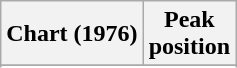<table class="wikitable sortable plainrowheaders">
<tr>
<th scope="col">Chart (1976)</th>
<th scope="col">Peak<br>position</th>
</tr>
<tr>
</tr>
<tr>
</tr>
</table>
